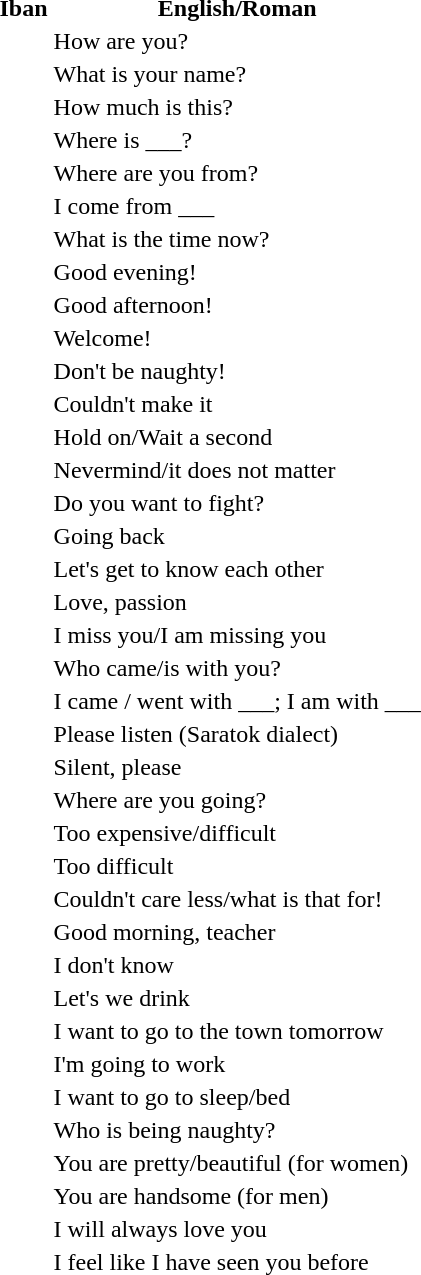<table>
<tr>
<th>Iban</th>
<th>English/Roman</th>
</tr>
<tr>
<td></td>
<td>How are you?</td>
</tr>
<tr>
<td></td>
<td>What is your name?</td>
</tr>
<tr>
<td></td>
<td>How much is this?</td>
</tr>
<tr>
<td></td>
<td>Where is ___?</td>
</tr>
<tr>
<td></td>
<td>Where are you from?</td>
</tr>
<tr>
<td></td>
<td>I come from ___</td>
</tr>
<tr>
<td></td>
<td>What is the time now?</td>
</tr>
<tr>
<td></td>
<td>Good evening!</td>
</tr>
<tr>
<td></td>
<td>Good afternoon!</td>
</tr>
<tr>
<td></td>
<td>Welcome!</td>
</tr>
<tr>
<td></td>
<td>Don't be naughty!</td>
</tr>
<tr>
<td></td>
<td>Couldn't make it</td>
</tr>
<tr>
<td></td>
<td>Hold on/Wait a second</td>
</tr>
<tr>
<td></td>
<td>Nevermind/it does not matter</td>
</tr>
<tr>
<td></td>
<td>Do you want to fight?</td>
</tr>
<tr>
<td></td>
<td>Going back</td>
</tr>
<tr>
<td></td>
<td>Let's get to know each other</td>
</tr>
<tr>
<td></td>
<td>Love, passion</td>
</tr>
<tr>
<td></td>
<td>I miss you/I am missing you</td>
</tr>
<tr>
<td></td>
<td>Who came/is with you?</td>
</tr>
<tr>
<td></td>
<td>I came / went with ___; I am with ___</td>
</tr>
<tr>
<td></td>
<td>Please listen (Saratok dialect)</td>
</tr>
<tr>
<td></td>
<td>Silent, please</td>
</tr>
<tr>
<td></td>
<td>Where are you going?</td>
</tr>
<tr>
<td></td>
<td>Too expensive/difficult</td>
</tr>
<tr>
<td></td>
<td>Too difficult</td>
</tr>
<tr>
<td></td>
<td>Couldn't care less/what is that for!</td>
</tr>
<tr>
<td></td>
<td>Good morning, teacher</td>
</tr>
<tr>
<td></td>
<td>I don't know</td>
</tr>
<tr>
<td></td>
<td>Let's we drink</td>
</tr>
<tr>
<td></td>
<td>I want to go to the town tomorrow</td>
</tr>
<tr>
<td></td>
<td>I'm going to work</td>
</tr>
<tr>
<td></td>
<td>I want to go to sleep/bed</td>
</tr>
<tr>
<td></td>
<td>Who is being naughty?</td>
</tr>
<tr>
<td></td>
<td>You are pretty/beautiful (for women)</td>
</tr>
<tr>
<td></td>
<td>You are handsome (for men)</td>
</tr>
<tr>
<td></td>
<td>I will always love you</td>
</tr>
<tr>
<td></td>
<td>I feel like I have seen you before</td>
</tr>
</table>
